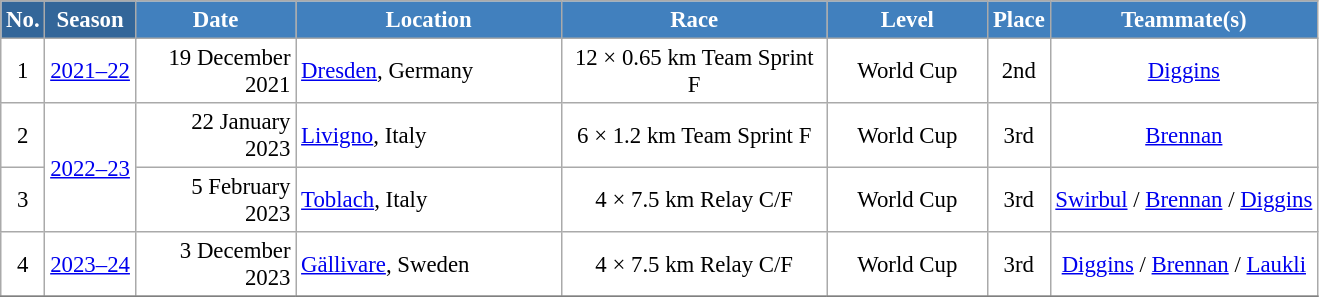<table class="wikitable sortable" style="font-size:95%; text-align:center; border:grey solid 1px; border-collapse:collapse; background:#ffffff;">
<tr style="background:#efefef;">
<th style="background-color:#369; color:white;">No.</th>
<th style="background-color:#369; color:white;">Season</th>
<th style="background-color:#4180be; color:white; width:100px;">Date</th>
<th style="background-color:#4180be; color:white; width:170px;">Location</th>
<th style="background-color:#4180be; color:white; width:170px;">Race</th>
<th style="background-color:#4180be; color:white; width:100px;">Level</th>
<th style="background-color:#4180be; color:white;">Place</th>
<th style="background-color:#4180be; color:white;">Teammate(s)</th>
</tr>
<tr>
<td align=center>1</td>
<td rowspan=1 align=center><a href='#'>2021–22</a></td>
<td align=right>19 December 2021</td>
<td align=left> <a href='#'>Dresden</a>, Germany</td>
<td>12 × 0.65 km Team Sprint F</td>
<td>World Cup</td>
<td>2nd</td>
<td><a href='#'>Diggins</a></td>
</tr>
<tr>
<td align=center>2</td>
<td rowspan=2 align=center><a href='#'>2022–23</a></td>
<td align=right>22 January 2023</td>
<td align=left> <a href='#'>Livigno</a>, Italy</td>
<td>6 × 1.2 km Team Sprint F</td>
<td>World Cup</td>
<td>3rd</td>
<td><a href='#'>Brennan</a></td>
</tr>
<tr>
<td align=center>3</td>
<td align=right>5 February 2023</td>
<td align=left> <a href='#'>Toblach</a>, Italy</td>
<td>4 × 7.5 km Relay C/F</td>
<td>World Cup</td>
<td>3rd</td>
<td><a href='#'>Swirbul</a> / <a href='#'>Brennan</a> / <a href='#'>Diggins</a></td>
</tr>
<tr>
<td align=center>4</td>
<td rowspan=1 align=center><a href='#'>2023–24</a></td>
<td align=right>3 December 2023</td>
<td align=left> <a href='#'>Gällivare</a>, Sweden</td>
<td>4 × 7.5 km Relay C/F</td>
<td>World Cup</td>
<td>3rd</td>
<td><a href='#'>Diggins</a> / <a href='#'>Brennan</a> / <a href='#'>Laukli</a></td>
</tr>
<tr>
</tr>
</table>
